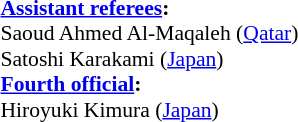<table width=50% style="font-size: 90%">
<tr>
<td><br><strong><a href='#'>Assistant referees</a>:</strong>
<br>Saoud Ahmed Al-Maqaleh (<a href='#'>Qatar</a>)
<br>Satoshi  Karakami (<a href='#'>Japan</a>)
<br><strong><a href='#'>Fourth official</a>:</strong>
<br>Hiroyuki Kimura (<a href='#'>Japan</a>)</td>
</tr>
</table>
